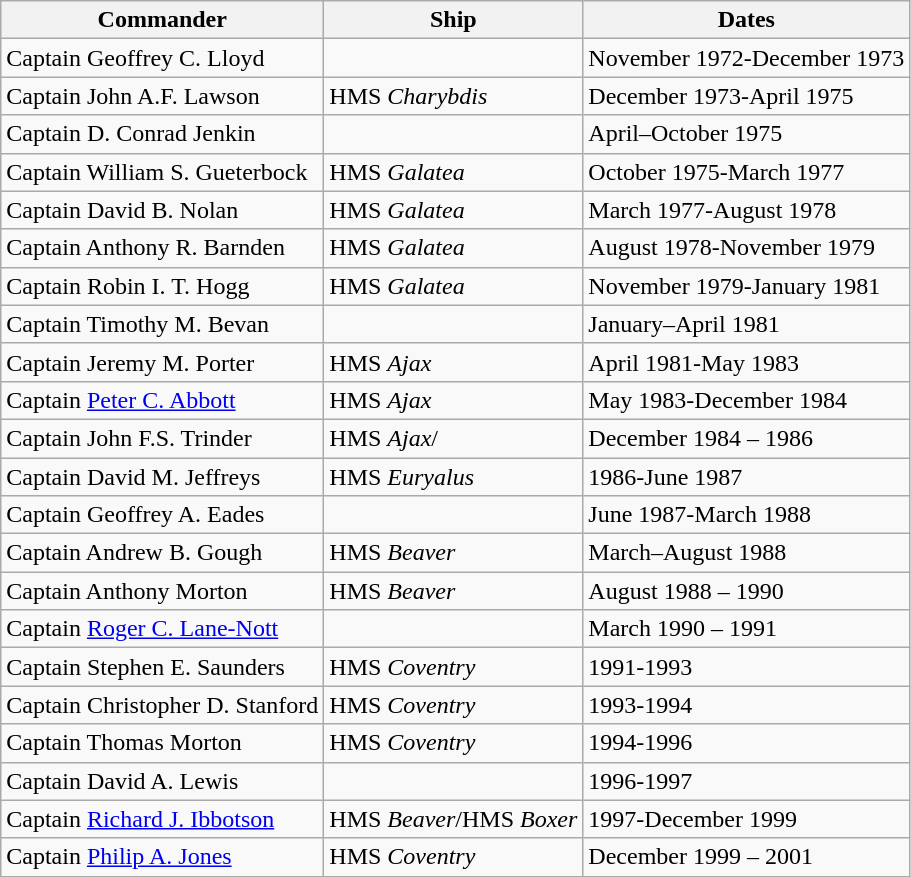<table class="wikitable">
<tr>
<th>Commander</th>
<th>Ship</th>
<th>Dates</th>
</tr>
<tr>
<td>Captain Geoffrey C. Lloyd</td>
<td></td>
<td>November 1972-December 1973</td>
</tr>
<tr>
<td>Captain John A.F. Lawson</td>
<td>HMS <em>Charybdis</em></td>
<td>December 1973-April 1975</td>
</tr>
<tr>
<td>Captain D. Conrad Jenkin</td>
<td></td>
<td>April–October 1975</td>
</tr>
<tr>
<td>Captain William S. Gueterbock</td>
<td>HMS <em>Galatea</em></td>
<td>October 1975-March 1977</td>
</tr>
<tr>
<td>Captain David B. Nolan</td>
<td>HMS <em>Galatea</em></td>
<td>March 1977-August 1978</td>
</tr>
<tr>
<td>Captain Anthony R. Barnden</td>
<td>HMS <em>Galatea</em></td>
<td>August 1978-November 1979</td>
</tr>
<tr>
<td>Captain Robin I. T. Hogg</td>
<td>HMS <em>Galatea</em></td>
<td>November 1979-January 1981</td>
</tr>
<tr>
<td>Captain Timothy M. Bevan</td>
<td></td>
<td>January–April 1981</td>
</tr>
<tr>
<td>Captain Jeremy M. Porter</td>
<td>HMS <em>Ajax</em></td>
<td>April 1981-May 1983</td>
</tr>
<tr>
<td>Captain <a href='#'>Peter C. Abbott</a></td>
<td>HMS <em>Ajax</em></td>
<td>May 1983-December 1984</td>
</tr>
<tr>
<td>Captain John F.S. Trinder</td>
<td>HMS <em>Ajax</em>/</td>
<td>December 1984 – 1986</td>
</tr>
<tr>
<td>Captain David M. Jeffreys</td>
<td>HMS <em>Euryalus</em></td>
<td>1986-June 1987</td>
</tr>
<tr>
<td>Captain Geoffrey A. Eades</td>
<td></td>
<td>June 1987-March 1988</td>
</tr>
<tr>
<td>Captain Andrew B. Gough</td>
<td>HMS <em>Beaver</em></td>
<td>March–August 1988</td>
</tr>
<tr>
<td>Captain Anthony Morton</td>
<td>HMS <em>Beaver</em></td>
<td>August 1988 – 1990</td>
</tr>
<tr>
<td>Captain <a href='#'>Roger C. Lane-Nott</a></td>
<td></td>
<td>March 1990 – 1991</td>
</tr>
<tr>
<td>Captain Stephen E. Saunders</td>
<td>HMS <em>Coventry</em></td>
<td>1991-1993</td>
</tr>
<tr>
<td>Captain Christopher D. Stanford</td>
<td>HMS <em>Coventry</em></td>
<td>1993-1994</td>
</tr>
<tr>
<td>Captain Thomas Morton</td>
<td>HMS <em>Coventry</em></td>
<td>1994-1996</td>
</tr>
<tr>
<td>Captain David A. Lewis</td>
<td></td>
<td>1996-1997</td>
</tr>
<tr>
<td>Captain <a href='#'>Richard J. Ibbotson</a></td>
<td>HMS <em>Beaver</em>/HMS <em>Boxer</em></td>
<td>1997-December 1999</td>
</tr>
<tr>
<td>Captain <a href='#'>Philip A. Jones</a></td>
<td>HMS <em>Coventry</em></td>
<td>December 1999 – 2001</td>
</tr>
</table>
